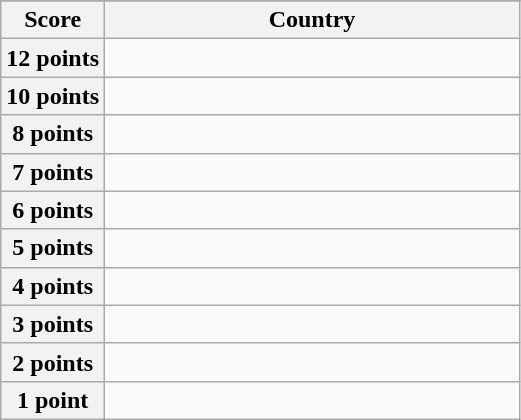<table class="wikitable">
<tr>
</tr>
<tr>
<th scope="col" width="20%">Score</th>
<th scope="col">Country</th>
</tr>
<tr>
<th scope="row">12 points</th>
<td></td>
</tr>
<tr>
<th scope="row">10 points</th>
<td></td>
</tr>
<tr>
<th scope="row">8 points</th>
<td></td>
</tr>
<tr>
<th scope="row">7 points</th>
<td></td>
</tr>
<tr>
<th scope="row">6 points</th>
<td></td>
</tr>
<tr>
<th scope="row">5 points</th>
<td></td>
</tr>
<tr>
<th scope="row">4 points</th>
<td></td>
</tr>
<tr>
<th scope="row">3 points</th>
<td></td>
</tr>
<tr>
<th scope="row">2 points</th>
<td></td>
</tr>
<tr>
<th scope="row">1 point</th>
<td></td>
</tr>
</table>
